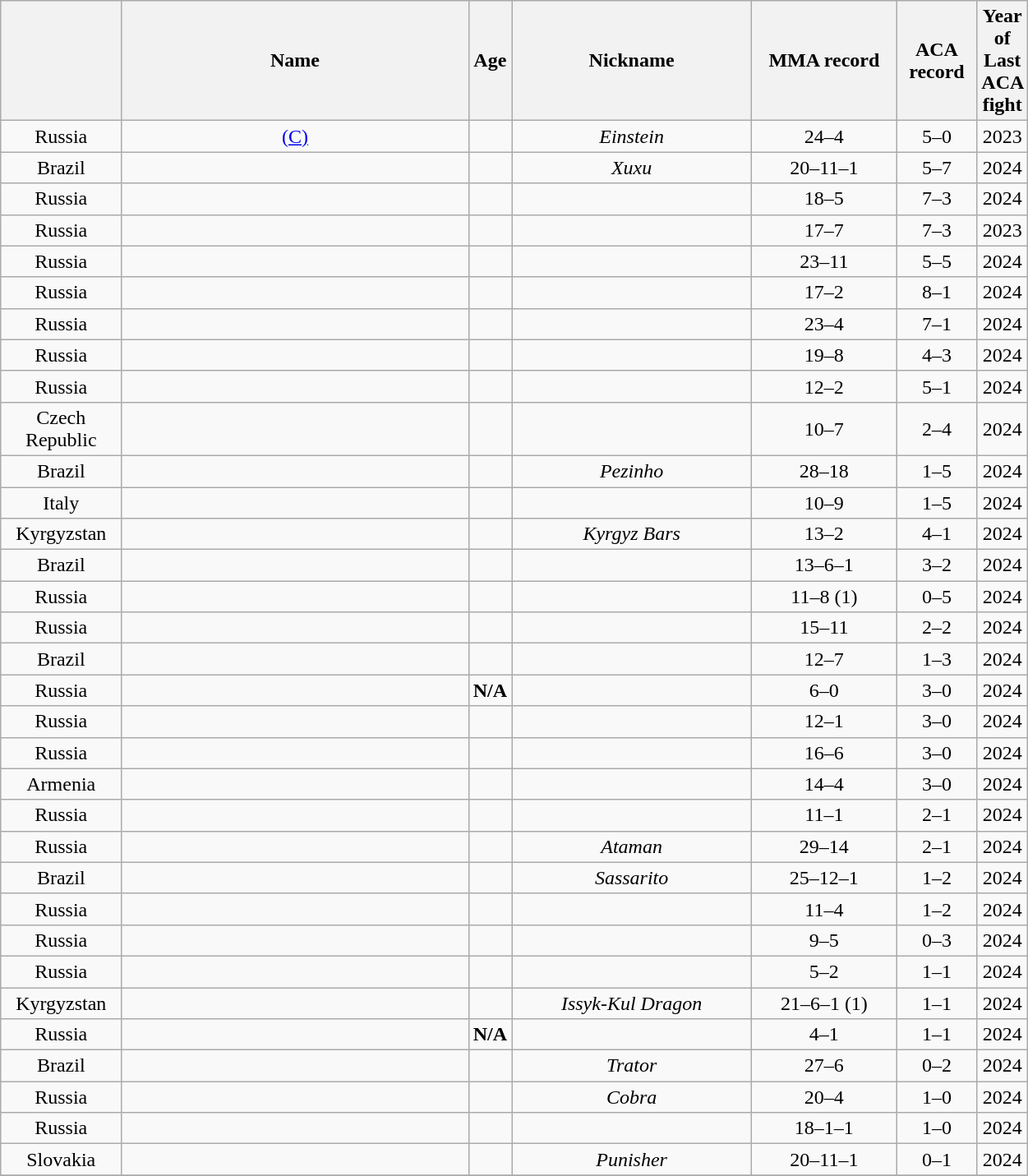<table class="wikitable sortable" width="66%" style="text-align:center;">
<tr>
<th width=12%></th>
<th width=37%>Name</th>
<th width=3%>Age</th>
<th width=25%>Nickname</th>
<th width=15%>MMA record</th>
<th width=10%>ACA record</th>
<th width=11%>Year of Last ACA fight</th>
</tr>
<tr style="display:none;">
<td>!a</td>
<td>!a</td>
<td>!a</td>
<td>-9999</td>
</tr>
<tr>
<td><span>Russia</span></td>
<td> <a href='#'>(C)</a></td>
<td></td>
<td><em>Einstein</em></td>
<td>24–4</td>
<td>5–0</td>
<td>2023</td>
</tr>
<tr>
<td><span>Brazil</span></td>
<td></td>
<td></td>
<td><em>Xuxu</em></td>
<td>20–11–1</td>
<td>5–7</td>
<td>2024</td>
</tr>
<tr>
<td><span>Russia</span></td>
<td></td>
<td></td>
<td></td>
<td>18–5</td>
<td>7–3</td>
<td>2024</td>
</tr>
<tr>
<td><span>Russia</span></td>
<td></td>
<td></td>
<td></td>
<td>17–7</td>
<td>7–3</td>
<td>2023</td>
</tr>
<tr>
<td><span>Russia</span></td>
<td></td>
<td></td>
<td></td>
<td>23–11</td>
<td>5–5</td>
<td>2024</td>
</tr>
<tr>
<td><span>Russia</span></td>
<td></td>
<td></td>
<td></td>
<td>17–2</td>
<td>8–1</td>
<td>2024</td>
</tr>
<tr>
<td><span>Russia</span></td>
<td></td>
<td></td>
<td></td>
<td>23–4</td>
<td>7–1</td>
<td>2024</td>
</tr>
<tr>
<td><span>Russia</span></td>
<td></td>
<td></td>
<td></td>
<td>19–8</td>
<td>4–3</td>
<td>2024</td>
</tr>
<tr>
<td><span>Russia</span></td>
<td></td>
<td></td>
<td></td>
<td>12–2</td>
<td>5–1</td>
<td>2024</td>
</tr>
<tr>
<td><span>Czech Republic</span></td>
<td></td>
<td></td>
<td></td>
<td>10–7</td>
<td>2–4</td>
<td>2024</td>
</tr>
<tr>
<td><span>Brazil</span></td>
<td></td>
<td></td>
<td><em>Pezinho</em></td>
<td>28–18</td>
<td>1–5</td>
<td>2024</td>
</tr>
<tr>
<td><span>Italy</span></td>
<td></td>
<td></td>
<td></td>
<td>10–9</td>
<td>1–5</td>
<td>2024</td>
</tr>
<tr>
<td><span>Kyrgyzstan</span></td>
<td></td>
<td></td>
<td><em>Kyrgyz Bars</em></td>
<td>13–2</td>
<td>4–1</td>
<td>2024</td>
</tr>
<tr>
<td><span>Brazil</span></td>
<td></td>
<td></td>
<td></td>
<td>13–6–1</td>
<td>3–2</td>
<td>2024</td>
</tr>
<tr>
<td><span>Russia</span></td>
<td></td>
<td></td>
<td></td>
<td>11–8 (1)</td>
<td>0–5</td>
<td>2024</td>
</tr>
<tr>
<td><span>Russia</span></td>
<td></td>
<td></td>
<td></td>
<td>15–11</td>
<td>2–2</td>
<td>2024</td>
</tr>
<tr>
<td><span>Brazil</span></td>
<td></td>
<td></td>
<td></td>
<td>12–7</td>
<td>1–3</td>
<td>2024</td>
</tr>
<tr>
<td><span>Russia</span></td>
<td></td>
<td><strong>N/A</strong></td>
<td></td>
<td>6–0</td>
<td>3–0</td>
<td>2024</td>
</tr>
<tr>
<td><span>Russia</span></td>
<td></td>
<td></td>
<td></td>
<td>12–1</td>
<td>3–0</td>
<td>2024</td>
</tr>
<tr>
<td><span>Russia</span></td>
<td></td>
<td></td>
<td></td>
<td>16–6</td>
<td>3–0</td>
<td>2024</td>
</tr>
<tr>
<td><span>Armenia</span></td>
<td></td>
<td></td>
<td></td>
<td>14–4</td>
<td>3–0</td>
<td>2024</td>
</tr>
<tr>
<td><span>Russia</span></td>
<td></td>
<td></td>
<td></td>
<td>11–1</td>
<td>2–1</td>
<td>2024</td>
</tr>
<tr>
<td><span>Russia</span></td>
<td></td>
<td></td>
<td><em>Ataman</em></td>
<td>29–14</td>
<td>2–1</td>
<td>2024</td>
</tr>
<tr>
<td><span>Brazil</span></td>
<td></td>
<td></td>
<td><em>Sassarito</em></td>
<td>25–12–1</td>
<td>1–2</td>
<td>2024</td>
</tr>
<tr>
<td><span>Russia</span></td>
<td></td>
<td></td>
<td></td>
<td>11–4</td>
<td>1–2</td>
<td>2024</td>
</tr>
<tr>
<td><span>Russia</span></td>
<td></td>
<td></td>
<td></td>
<td>9–5</td>
<td>0–3</td>
<td>2024</td>
</tr>
<tr>
<td><span>Russia</span></td>
<td></td>
<td></td>
<td></td>
<td>5–2</td>
<td>1–1</td>
<td>2024</td>
</tr>
<tr>
<td><span>Kyrgyzstan</span></td>
<td></td>
<td></td>
<td><em>Issyk-Kul Dragon</em></td>
<td>21–6–1 (1)</td>
<td>1–1</td>
<td>2024</td>
</tr>
<tr>
<td><span>Russia</span></td>
<td></td>
<td><strong>N/A</strong></td>
<td></td>
<td>4–1</td>
<td>1–1</td>
<td>2024</td>
</tr>
<tr>
<td><span>Brazil</span></td>
<td></td>
<td></td>
<td><em>Trator</em></td>
<td>27–6</td>
<td>0–2</td>
<td>2024</td>
</tr>
<tr>
<td><span>Russia</span></td>
<td></td>
<td></td>
<td><em>Cobra</em></td>
<td>20–4</td>
<td>1–0</td>
<td>2024</td>
</tr>
<tr>
<td><span>Russia</span></td>
<td></td>
<td></td>
<td></td>
<td>18–1–1</td>
<td>1–0</td>
<td>2024</td>
</tr>
<tr>
<td><span>Slovakia</span></td>
<td></td>
<td></td>
<td><em>Punisher</em></td>
<td>20–11–1</td>
<td>0–1</td>
<td>2024</td>
</tr>
<tr>
</tr>
</table>
